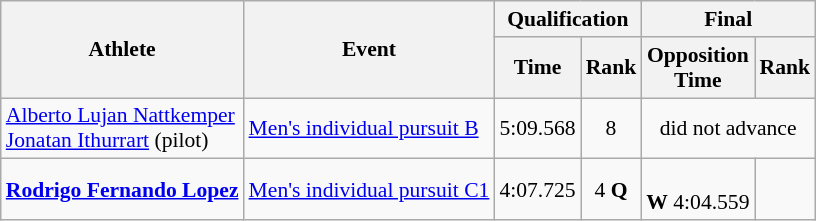<table class=wikitable style="font-size:90%">
<tr>
<th rowspan="2">Athlete</th>
<th rowspan="2">Event</th>
<th colspan="2">Qualification</th>
<th colspan="2">Final</th>
</tr>
<tr>
<th>Time</th>
<th>Rank</th>
<th>Opposition<br>Time</th>
<th>Rank</th>
</tr>
<tr>
<td><a href='#'>Alberto Lujan Nattkemper</a><br><a href='#'>Jonatan Ithurrart</a> (pilot)</td>
<td><a href='#'>Men's individual pursuit B</a></td>
<td align="center">5:09.568</td>
<td align="center">8</td>
<td align="center" colspan=2>did not advance</td>
</tr>
<tr>
<td><strong><a href='#'>Rodrigo Fernando Lopez</a></strong></td>
<td><a href='#'>Men's individual pursuit C1</a></td>
<td align="center">4:07.725</td>
<td align="center">4 <strong>Q</strong></td>
<td align="center"><br><strong>W</strong> 4:04.559</td>
<td align="center"></td>
</tr>
</table>
